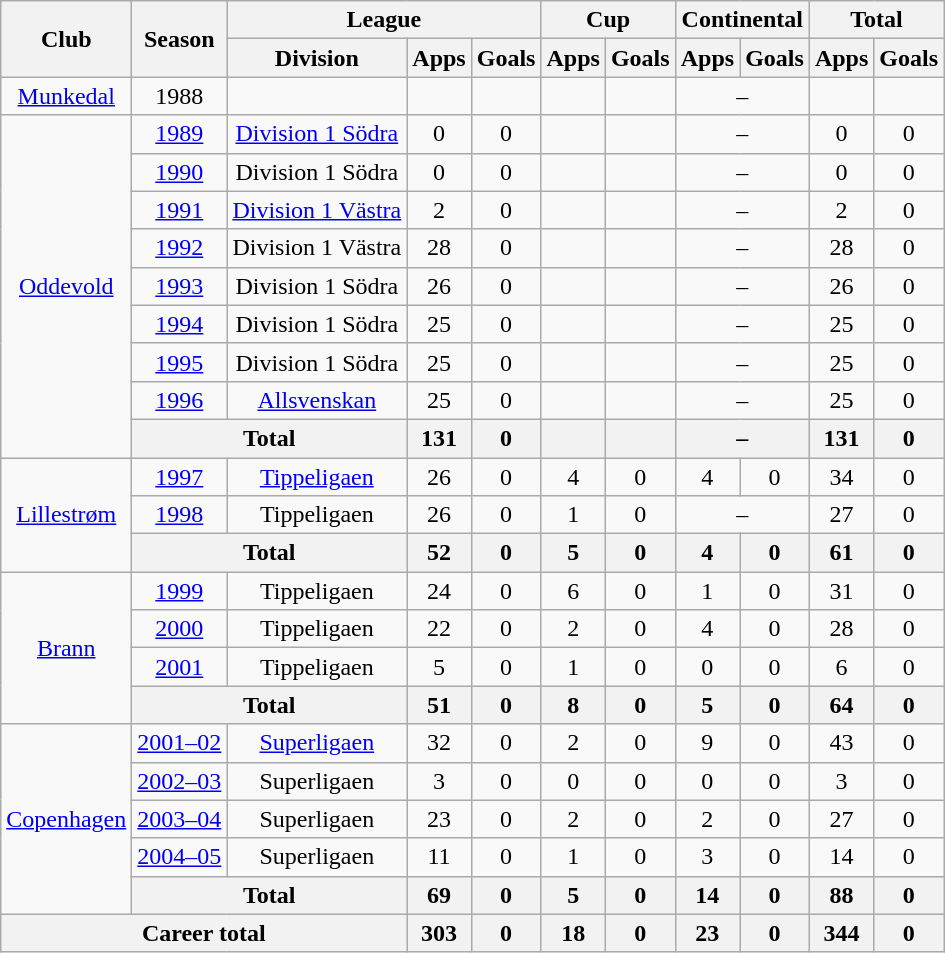<table class="wikitable" style="text-align:center">
<tr>
<th rowspan="2">Club</th>
<th rowspan="2">Season</th>
<th colspan="3">League</th>
<th colspan="2">Cup</th>
<th colspan="2">Continental</th>
<th colspan="2">Total</th>
</tr>
<tr>
<th>Division</th>
<th>Apps</th>
<th>Goals</th>
<th>Apps</th>
<th>Goals</th>
<th>Apps</th>
<th>Goals</th>
<th>Apps</th>
<th>Goals</th>
</tr>
<tr>
<td><a href='#'>Munkedal</a></td>
<td>1988</td>
<td></td>
<td></td>
<td></td>
<td></td>
<td></td>
<td colspan="2">–</td>
<td></td>
<td></td>
</tr>
<tr>
<td rowspan="9"><a href='#'>Oddevold</a></td>
<td><a href='#'>1989</a></td>
<td><a href='#'>Division 1 Södra</a></td>
<td>0</td>
<td>0</td>
<td></td>
<td></td>
<td colspan="2">–</td>
<td>0</td>
<td>0</td>
</tr>
<tr>
<td><a href='#'>1990</a></td>
<td>Division 1 Södra</td>
<td>0</td>
<td>0</td>
<td></td>
<td></td>
<td colspan="2">–</td>
<td>0</td>
<td>0</td>
</tr>
<tr>
<td><a href='#'>1991</a></td>
<td><a href='#'>Division 1 Västra</a></td>
<td>2</td>
<td>0</td>
<td></td>
<td></td>
<td colspan="2">–</td>
<td>2</td>
<td>0</td>
</tr>
<tr>
<td><a href='#'>1992</a></td>
<td>Division 1 Västra</td>
<td>28</td>
<td>0</td>
<td></td>
<td></td>
<td colspan="2">–</td>
<td>28</td>
<td>0</td>
</tr>
<tr>
<td><a href='#'>1993</a></td>
<td>Division 1 Södra</td>
<td>26</td>
<td>0</td>
<td></td>
<td></td>
<td colspan="2">–</td>
<td>26</td>
<td>0</td>
</tr>
<tr>
<td><a href='#'>1994</a></td>
<td>Division 1 Södra</td>
<td>25</td>
<td>0</td>
<td></td>
<td></td>
<td colspan="2">–</td>
<td>25</td>
<td>0</td>
</tr>
<tr>
<td><a href='#'>1995</a></td>
<td>Division 1 Södra</td>
<td>25</td>
<td>0</td>
<td></td>
<td></td>
<td colspan="2">–</td>
<td>25</td>
<td>0</td>
</tr>
<tr>
<td><a href='#'>1996</a></td>
<td><a href='#'>Allsvenskan</a></td>
<td>25</td>
<td>0</td>
<td></td>
<td></td>
<td colspan="2">–</td>
<td>25</td>
<td>0</td>
</tr>
<tr>
<th colspan="2">Total</th>
<th>131</th>
<th>0</th>
<th></th>
<th></th>
<th colspan="2">–</th>
<th>131</th>
<th>0</th>
</tr>
<tr>
<td rowspan="3"><a href='#'>Lillestrøm</a></td>
<td><a href='#'>1997</a></td>
<td><a href='#'>Tippeligaen</a></td>
<td>26</td>
<td>0</td>
<td>4</td>
<td>0</td>
<td>4</td>
<td>0</td>
<td>34</td>
<td>0</td>
</tr>
<tr>
<td><a href='#'>1998</a></td>
<td>Tippeligaen</td>
<td>26</td>
<td>0</td>
<td>1</td>
<td>0</td>
<td colspan="2">–</td>
<td>27</td>
<td>0</td>
</tr>
<tr>
<th colspan="2">Total</th>
<th>52</th>
<th>0</th>
<th>5</th>
<th>0</th>
<th>4</th>
<th>0</th>
<th>61</th>
<th>0</th>
</tr>
<tr>
<td rowspan="4"><a href='#'>Brann</a></td>
<td><a href='#'>1999</a></td>
<td>Tippeligaen</td>
<td>24</td>
<td>0</td>
<td>6</td>
<td>0</td>
<td>1</td>
<td>0</td>
<td>31</td>
<td>0</td>
</tr>
<tr>
<td><a href='#'>2000</a></td>
<td>Tippeligaen</td>
<td>22</td>
<td>0</td>
<td>2</td>
<td>0</td>
<td>4</td>
<td>0</td>
<td>28</td>
<td>0</td>
</tr>
<tr>
<td><a href='#'>2001</a></td>
<td>Tippeligaen</td>
<td>5</td>
<td>0</td>
<td>1</td>
<td>0</td>
<td>0</td>
<td>0</td>
<td>6</td>
<td>0</td>
</tr>
<tr>
<th colspan="2">Total</th>
<th>51</th>
<th>0</th>
<th>8</th>
<th>0</th>
<th>5</th>
<th>0</th>
<th>64</th>
<th>0</th>
</tr>
<tr>
<td rowspan="5"><a href='#'>Copenhagen</a></td>
<td><a href='#'>2001–02</a></td>
<td><a href='#'>Superligaen</a></td>
<td>32</td>
<td>0</td>
<td>2</td>
<td>0</td>
<td>9</td>
<td>0</td>
<td>43</td>
<td>0</td>
</tr>
<tr>
<td><a href='#'>2002–03</a></td>
<td>Superligaen</td>
<td>3</td>
<td>0</td>
<td>0</td>
<td>0</td>
<td>0</td>
<td>0</td>
<td>3</td>
<td>0</td>
</tr>
<tr>
<td><a href='#'>2003–04</a></td>
<td>Superligaen</td>
<td>23</td>
<td>0</td>
<td>2</td>
<td>0</td>
<td>2</td>
<td>0</td>
<td>27</td>
<td>0</td>
</tr>
<tr>
<td><a href='#'>2004–05</a></td>
<td>Superligaen</td>
<td>11</td>
<td>0</td>
<td>1</td>
<td>0</td>
<td>3</td>
<td>0</td>
<td>14</td>
<td>0</td>
</tr>
<tr>
<th colspan="2">Total</th>
<th>69</th>
<th>0</th>
<th>5</th>
<th>0</th>
<th>14</th>
<th>0</th>
<th>88</th>
<th>0</th>
</tr>
<tr>
<th colspan="3">Career total</th>
<th>303</th>
<th>0</th>
<th>18</th>
<th>0</th>
<th>23</th>
<th>0</th>
<th>344</th>
<th>0</th>
</tr>
</table>
